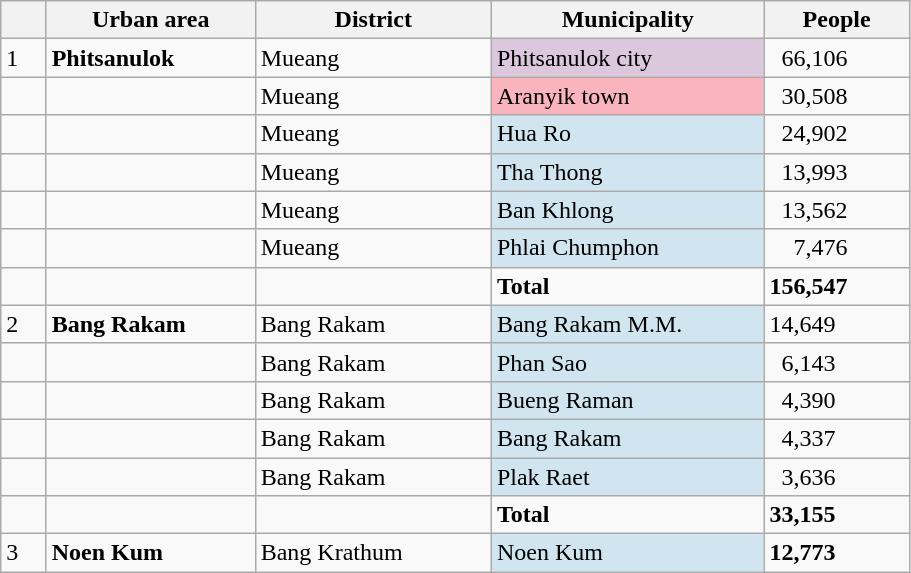<table class="wikitable" style="width:48%; display:inline-table;">
<tr>
<th scope="col" style="width:5%;"> </th>
<th scope="col" style="width:23%;">Urban area</th>
<th scope="col" style="width:26%;">District</th>
<th scope="col" style="width:30%;">Municipality</th>
<th scope="col" style="width:16%;">People</th>
</tr>
<tr>
<td>1</td>
<td><strong>Phitsanulok</strong></td>
<td>Mueang</td>
<td style="background:#dcc8dc;">Phitsanulok city</td>
<td>  66,106</td>
</tr>
<tr>
<td> </td>
<td> </td>
<td>Mueang</td>
<td style="background:#fab4be;">Aranyik town</td>
<td>  30,508</td>
</tr>
<tr>
<td> </td>
<td> </td>
<td>Mueang</td>
<td style="background:#d1e5f0;">Hua Ro</td>
<td>  24,902</td>
</tr>
<tr>
<td> </td>
<td> </td>
<td>Mueang</td>
<td style="background:#d1e5f0;">Tha Thong</td>
<td>  13,993</td>
</tr>
<tr>
<td> </td>
<td> </td>
<td>Mueang</td>
<td style="background:#d1e5f0;">Ban Khlong</td>
<td>  13,562</td>
</tr>
<tr>
<td> </td>
<td> </td>
<td>Mueang</td>
<td style="background:#d1e5f0;">Phlai Chumphon</td>
<td>    7,476</td>
</tr>
<tr>
<td> </td>
<td> </td>
<td> </td>
<td><strong>Total</strong></td>
<td><strong>156,547</strong></td>
</tr>
<tr>
<td>2</td>
<td><strong>Bang Rakam</strong></td>
<td>Bang Rakam</td>
<td style="background:#d1e5f0;">Bang Rakam M.M.</td>
<td>14,649</td>
</tr>
<tr>
<td> </td>
<td> </td>
<td>Bang Rakam</td>
<td style="background:#d1e5f0;">Phan Sao</td>
<td>  6,143</td>
</tr>
<tr>
<td> </td>
<td> </td>
<td>Bang Rakam</td>
<td style="background:#d1e5f0;">Bueng Raman</td>
<td>  4,390</td>
</tr>
<tr>
<td> </td>
<td> </td>
<td>Bang Rakam</td>
<td style="background:#d1e5f0;">Bang Rakam</td>
<td>  4,337</td>
</tr>
<tr>
<td> </td>
<td> </td>
<td>Bang Rakam</td>
<td style="background:#d1e5f0;">Plak Raet</td>
<td>  3,636</td>
</tr>
<tr>
<td> </td>
<td> </td>
<td> </td>
<td><strong>Total</strong></td>
<td><strong>33,155</strong></td>
</tr>
<tr>
<td>3</td>
<td><strong>Noen Kum</strong></td>
<td>Bang Krathum</td>
<td style="background:#d1e5f0;">Noen Kum</td>
<td><strong>12,773</strong></td>
</tr>
</table>
